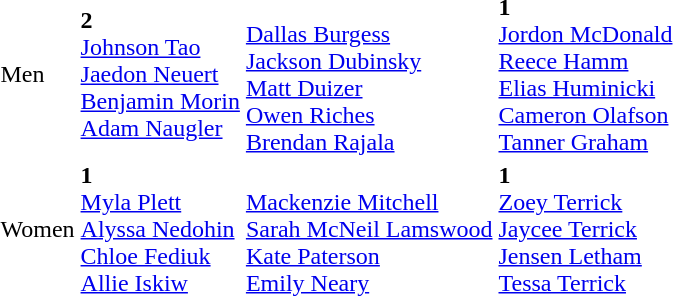<table>
<tr>
<td>Men</td>
<td><strong> 2</strong><br><a href='#'>Johnson Tao</a><br><a href='#'>Jaedon Neuert</a><br><a href='#'>Benjamin Morin</a><br><a href='#'>Adam Naugler</a></td>
<td><strong></strong><br><a href='#'>Dallas Burgess</a><br><a href='#'>Jackson Dubinsky</a><br><a href='#'>Matt Duizer</a><br><a href='#'>Owen Riches</a><br><a href='#'>Brendan Rajala</a></td>
<td><strong> 1</strong><br><a href='#'>Jordon McDonald</a><br><a href='#'>Reece Hamm</a><br><a href='#'>Elias Huminicki</a><br><a href='#'>Cameron Olafson</a><br><a href='#'>Tanner Graham</a></td>
</tr>
<tr>
<td>Women</td>
<td><strong> 1</strong><br><a href='#'>Myla Plett</a><br><a href='#'>Alyssa Nedohin</a><br><a href='#'>Chloe Fediuk</a><br><a href='#'>Allie Iskiw</a></td>
<td><strong></strong><br><a href='#'>Mackenzie Mitchell</a><br><a href='#'>Sarah McNeil Lamswood</a><br><a href='#'>Kate Paterson</a><br><a href='#'>Emily Neary</a></td>
<td><strong> 1</strong><br><a href='#'>Zoey Terrick</a><br><a href='#'>Jaycee Terrick</a><br><a href='#'>Jensen Letham</a><br><a href='#'>Tessa Terrick</a></td>
</tr>
</table>
